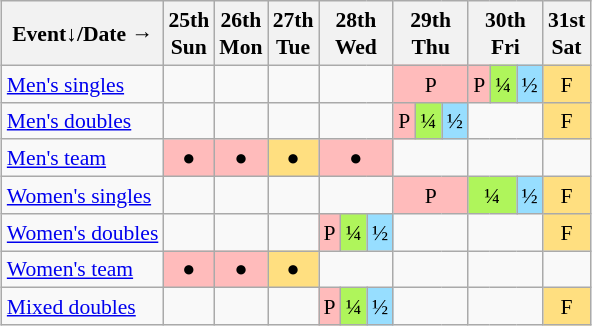<table class="wikitable" style="margin:0.5em auto; font-size:90%; line-height:1.25em; text-align:center;">
<tr>
<th>Event↓/Date →</th>
<th>25th<br>Sun</th>
<th>26th<br>Mon</th>
<th>27th<br>Tue</th>
<th colspan=3>28th<br>Wed</th>
<th colspan=3>29th<br>Thu</th>
<th colspan=3>30th<br>Fri</th>
<th>31st<br>Sat</th>
</tr>
<tr>
<td align="left"><a href='#'>Men's singles</a></td>
<td></td>
<td></td>
<td></td>
<td colspan=3></td>
<td colspan=3 bgcolor="#FFBBBB">P</td>
<td bgcolor="#FFBBBB">P</td>
<td bgcolor="#AFF55B">¼</td>
<td bgcolor="#97DEFF">½</td>
<td bgcolor="#FFDF80">F</td>
</tr>
<tr>
<td align="left"><a href='#'>Men's doubles</a></td>
<td></td>
<td></td>
<td></td>
<td colspan=3></td>
<td bgcolor="#FFBBBB">P</td>
<td bgcolor="#AFF55B">¼</td>
<td bgcolor="#97DEFF">½</td>
<td colspan=3></td>
<td bgcolor="#FFDF80">F</td>
</tr>
<tr>
<td align="left"><a href='#'>Men's team</a></td>
<td bgcolor="#FFBBBB">●</td>
<td bgcolor="#FFBBBB">●</td>
<td bgcolor="#FFDF80">●</td>
<td colspan=3 bgcolor="#FFBBBB">●</td>
<td colspan=3></td>
<td colspan=3></td>
<td></td>
</tr>
<tr>
<td align="left"><a href='#'>Women's singles</a></td>
<td></td>
<td></td>
<td></td>
<td colspan=3></td>
<td colspan=3 bgcolor="#FFBBBB">P</td>
<td colspan=2 bgcolor="#AFF55B">¼</td>
<td bgcolor="#97DEFF">½</td>
<td bgcolor="#FFDF80">F</td>
</tr>
<tr>
<td align="left"><a href='#'>Women's doubles</a></td>
<td></td>
<td></td>
<td></td>
<td bgcolor="#FFBBBB">P</td>
<td bgcolor="#AFF55B">¼</td>
<td bgcolor="#97DEFF">½</td>
<td colspan=3></td>
<td colspan=3></td>
<td bgcolor="#FFDF80">F</td>
</tr>
<tr>
<td align="left"><a href='#'>Women's team</a></td>
<td bgcolor="#FFBBBB">●</td>
<td bgcolor="#FFBBBB">●</td>
<td bgcolor="#FFDF80">●</td>
<td colspan=3></td>
<td colspan=3></td>
<td colspan=3></td>
<td></td>
</tr>
<tr>
<td align="left"><a href='#'>Mixed doubles</a></td>
<td></td>
<td></td>
<td></td>
<td bgcolor="#FFBBBB">P</td>
<td bgcolor="#AFF55B">¼</td>
<td bgcolor="#97DEFF">½</td>
<td colspan=3></td>
<td colspan=3></td>
<td bgcolor="#FFDF80">F</td>
</tr>
</table>
